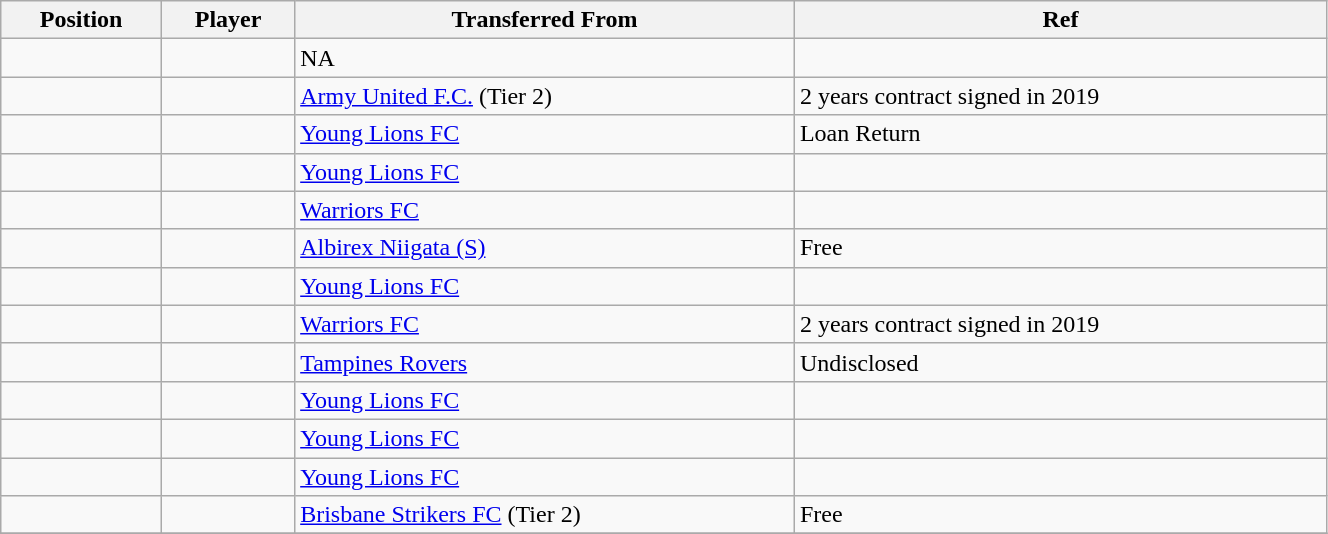<table class="wikitable sortable" style="width:70%; text-align:center; font-size:100%; text-align:left;">
<tr>
<th>Position</th>
<th>Player</th>
<th>Transferred From</th>
<th>Ref</th>
</tr>
<tr>
<td></td>
<td></td>
<td>NA</td>
<td></td>
</tr>
<tr>
<td></td>
<td></td>
<td> <a href='#'>Army United F.C.</a> (Tier 2)</td>
<td>2 years contract signed in 2019 </td>
</tr>
<tr>
<td></td>
<td></td>
<td> <a href='#'>Young Lions FC</a></td>
<td>Loan Return</td>
</tr>
<tr>
<td></td>
<td></td>
<td> <a href='#'>Young Lions FC</a></td>
<td></td>
</tr>
<tr>
<td></td>
<td></td>
<td> <a href='#'>Warriors FC</a></td>
<td></td>
</tr>
<tr>
<td></td>
<td></td>
<td> <a href='#'>Albirex Niigata (S)</a></td>
<td>Free </td>
</tr>
<tr>
<td></td>
<td></td>
<td> <a href='#'>Young Lions FC</a></td>
<td></td>
</tr>
<tr>
<td></td>
<td></td>
<td> <a href='#'>Warriors FC</a></td>
<td>2 years contract signed in 2019 </td>
</tr>
<tr>
<td></td>
<td></td>
<td> <a href='#'>Tampines Rovers</a></td>
<td>Undisclosed </td>
</tr>
<tr>
<td></td>
<td></td>
<td> <a href='#'>Young Lions FC</a></td>
<td></td>
</tr>
<tr>
<td></td>
<td></td>
<td> <a href='#'>Young Lions FC</a></td>
<td></td>
</tr>
<tr>
<td></td>
<td></td>
<td> <a href='#'>Young Lions FC</a></td>
<td></td>
</tr>
<tr>
<td></td>
<td></td>
<td> <a href='#'>Brisbane Strikers FC</a> (Tier 2)</td>
<td>Free </td>
</tr>
<tr>
</tr>
</table>
